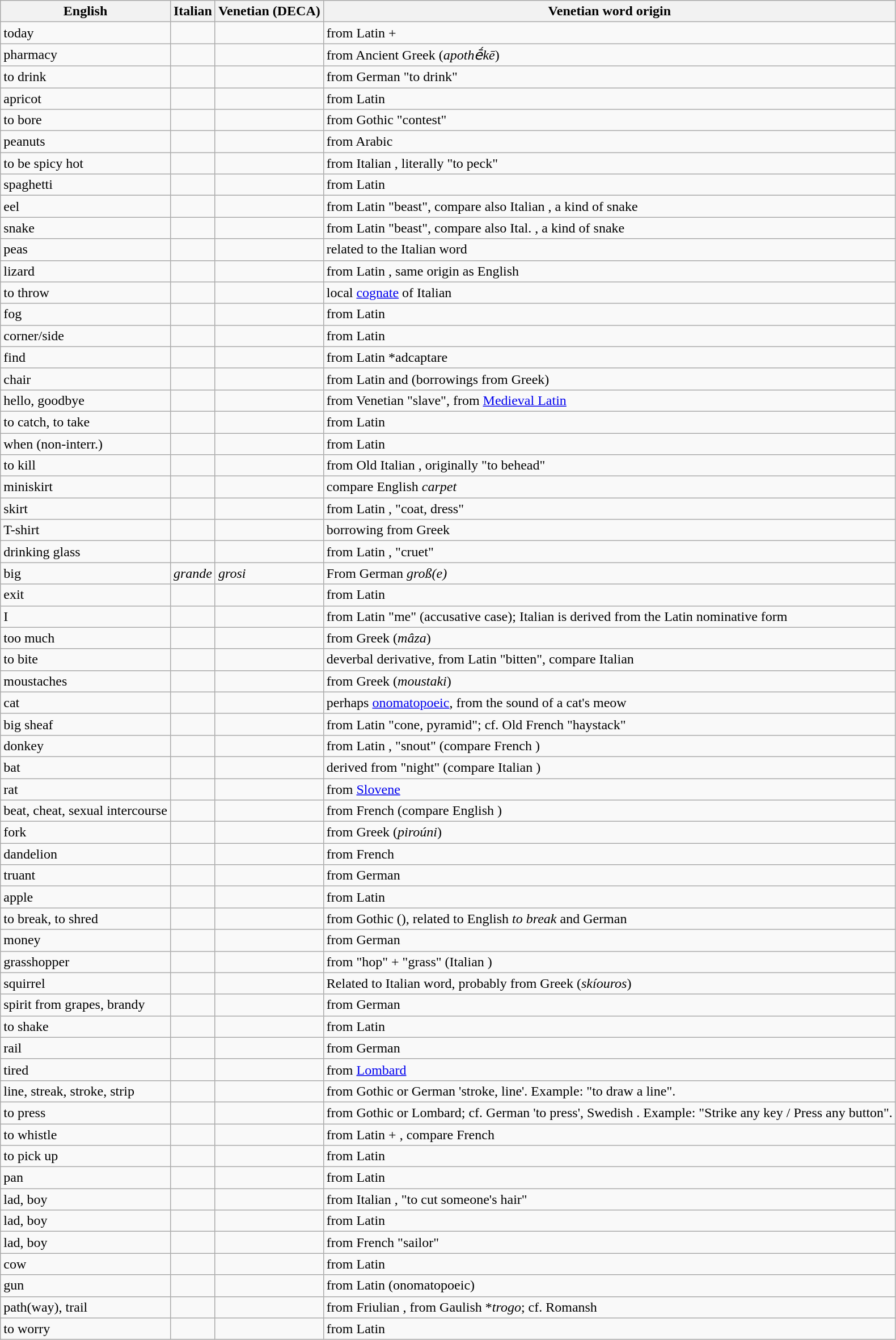<table class="wikitable sortable">
<tr>
<th>English</th>
<th>Italian</th>
<th>Venetian (DECA)</th>
<th>Venetian word origin</th>
</tr>
<tr>
<td>today</td>
<td></td>
<td></td>
<td>from Latin  + </td>
</tr>
<tr>
<td>pharmacy</td>
<td></td>
<td></td>
<td>from Ancient Greek  (<em>apothḗkē</em>)</td>
</tr>
<tr>
<td>to drink</td>
<td></td>
<td></td>
<td>from German  "to drink"</td>
</tr>
<tr>
<td>apricot</td>
<td></td>
<td></td>
<td>from Latin </td>
</tr>
<tr>
<td>to bore</td>
<td></td>
<td></td>
<td>from Gothic  "contest"</td>
</tr>
<tr>
<td>peanuts</td>
<td></td>
<td></td>
<td>from Arabic </td>
</tr>
<tr>
<td>to be spicy hot</td>
<td></td>
<td></td>
<td>from Italian , literally "to peck"</td>
</tr>
<tr>
<td>spaghetti</td>
<td></td>
<td></td>
<td>from Latin </td>
</tr>
<tr>
<td>eel</td>
<td></td>
<td></td>
<td>from Latin  "beast", compare also Italian , a kind of snake</td>
</tr>
<tr>
<td>snake</td>
<td></td>
<td></td>
<td>from Latin  "beast", compare also Ital. , a kind of snake</td>
</tr>
<tr>
<td>peas</td>
<td></td>
<td></td>
<td>related to the Italian word</td>
</tr>
<tr>
<td>lizard</td>
<td></td>
<td></td>
<td>from Latin , same origin as English </td>
</tr>
<tr>
<td>to throw</td>
<td></td>
<td></td>
<td>local <a href='#'>cognate</a> of Italian </td>
</tr>
<tr>
<td>fog</td>
<td></td>
<td></td>
<td>from Latin </td>
</tr>
<tr>
<td>corner/side</td>
<td></td>
<td></td>
<td>from Latin </td>
</tr>
<tr>
<td>find</td>
<td></td>
<td></td>
<td>from Latin *adcaptare</td>
</tr>
<tr>
<td>chair</td>
<td></td>
<td></td>
<td>from Latin  and  (borrowings from Greek)</td>
</tr>
<tr>
<td>hello, goodbye</td>
<td></td>
<td></td>
<td>from Venetian  "slave", from <a href='#'>Medieval Latin</a> </td>
</tr>
<tr>
<td>to catch, to take</td>
<td></td>
<td></td>
<td>from Latin </td>
</tr>
<tr>
<td>when (non-interr.)</td>
<td></td>
<td></td>
<td>from Latin </td>
</tr>
<tr>
<td>to kill</td>
<td></td>
<td></td>
<td>from Old Italian , originally "to behead"</td>
</tr>
<tr>
<td>miniskirt</td>
<td></td>
<td></td>
<td>compare English <em>carpet</em></td>
</tr>
<tr>
<td>skirt</td>
<td></td>
<td></td>
<td>from Latin , "coat, dress"</td>
</tr>
<tr>
<td>T-shirt</td>
<td></td>
<td></td>
<td>borrowing from Greek</td>
</tr>
<tr>
<td>drinking glass</td>
<td></td>
<td></td>
<td>from Latin , "cruet"</td>
</tr>
<tr>
<td>big</td>
<td><em>grande</em></td>
<td><em>grosi</em></td>
<td>From German <em>groß(e)</em></td>
</tr>
<tr>
<td>exit</td>
<td></td>
<td></td>
<td>from Latin </td>
</tr>
<tr>
<td>I</td>
<td></td>
<td></td>
<td>from Latin  "me" (accusative case); Italian  is derived from the Latin nominative form </td>
</tr>
<tr>
<td>too much</td>
<td></td>
<td></td>
<td>from Greek  (<em>mâza</em>)</td>
</tr>
<tr>
<td>to bite</td>
<td></td>
<td></td>
<td>deverbal derivative, from Latin  "bitten", compare Italian </td>
</tr>
<tr>
<td>moustaches</td>
<td></td>
<td></td>
<td>from Greek  (<em>moustaki</em>)</td>
</tr>
<tr>
<td>cat</td>
<td></td>
<td></td>
<td>perhaps <a href='#'>onomatopoeic</a>, from the sound of a cat's meow</td>
</tr>
<tr>
<td>big sheaf</td>
<td></td>
<td></td>
<td>from Latin  "cone, pyramid"; cf. Old French  "haystack"</td>
</tr>
<tr>
<td>donkey</td>
<td></td>
<td></td>
<td>from Latin ,  "snout" (compare French )</td>
</tr>
<tr>
<td>bat</td>
<td></td>
<td></td>
<td>derived from  "night" (compare Italian )</td>
</tr>
<tr>
<td>rat</td>
<td></td>
<td></td>
<td>from <a href='#'>Slovene</a> </td>
</tr>
<tr>
<td>beat, cheat, sexual intercourse</td>
<td></td>
<td></td>
<td>from French  (compare English )</td>
</tr>
<tr>
<td>fork</td>
<td></td>
<td></td>
<td>from Greek  (<em>piroúni</em>)</td>
</tr>
<tr>
<td>dandelion</td>
<td></td>
<td></td>
<td>from French </td>
</tr>
<tr>
<td>truant</td>
<td></td>
<td></td>
<td>from German </td>
</tr>
<tr>
<td>apple</td>
<td></td>
<td></td>
<td>from Latin </td>
</tr>
<tr>
<td>to break, to shred</td>
<td></td>
<td></td>
<td>from Gothic  (), related to English <em>to break</em> and German </td>
</tr>
<tr>
<td>money</td>
<td></td>
<td></td>
<td>from German </td>
</tr>
<tr>
<td>grasshopper</td>
<td></td>
<td></td>
<td>from  "hop" +  "grass" (Italian )</td>
</tr>
<tr>
<td>squirrel</td>
<td></td>
<td></td>
<td>Related to Italian word, probably from Greek  (<em>skíouros</em>)</td>
</tr>
<tr>
<td>spirit from grapes, brandy</td>
<td></td>
<td></td>
<td>from German </td>
</tr>
<tr>
<td>to shake</td>
<td></td>
<td></td>
<td>from Latin <em></em></td>
</tr>
<tr>
<td>rail</td>
<td></td>
<td></td>
<td>from German </td>
</tr>
<tr>
<td>tired</td>
<td></td>
<td></td>
<td>from <a href='#'>Lombard</a> </td>
</tr>
<tr>
<td>line, streak, stroke, strip</td>
<td></td>
<td></td>
<td>from Gothic  or German  'stroke, line'. Example:  "to draw a line".</td>
</tr>
<tr>
<td>to press</td>
<td></td>
<td></td>
<td>from Gothic or Lombard; cf. German  'to press', Swedish . Example:  "Strike any key / Press any button".</td>
</tr>
<tr>
<td>to whistle</td>
<td></td>
<td></td>
<td>from Latin  + , compare French </td>
</tr>
<tr>
<td>to pick up</td>
<td></td>
<td></td>
<td>from Latin </td>
</tr>
<tr>
<td>pan</td>
<td></td>
<td></td>
<td>from Latin </td>
</tr>
<tr>
<td>lad, boy</td>
<td></td>
<td></td>
<td>from Italian , "to cut someone's hair"</td>
</tr>
<tr>
<td>lad, boy</td>
<td></td>
<td></td>
<td>from Latin <em></em></td>
</tr>
<tr>
<td>lad, boy</td>
<td></td>
<td></td>
<td>from French  "sailor"</td>
</tr>
<tr>
<td>cow</td>
<td></td>
<td></td>
<td>from Latin </td>
</tr>
<tr>
<td>gun</td>
<td></td>
<td></td>
<td>from Latin  (onomatopoeic)</td>
</tr>
<tr>
<td>path(way), trail</td>
<td></td>
<td></td>
<td>from Friulian , from Gaulish *<em>trogo</em>; cf. Romansh </td>
</tr>
<tr>
<td>to worry</td>
<td></td>
<td></td>
<td>from Latin </td>
</tr>
</table>
